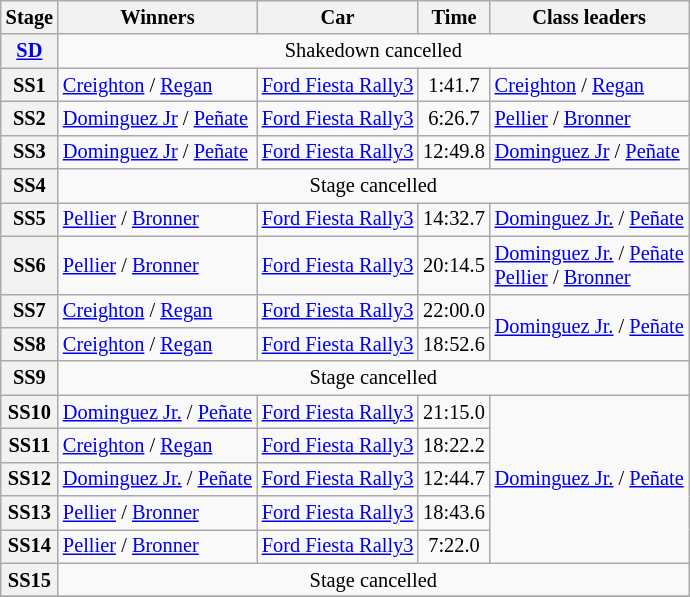<table class="wikitable" style="font-size:85%">
<tr>
<th>Stage</th>
<th>Winners</th>
<th>Car</th>
<th>Time</th>
<th>Class leaders</th>
</tr>
<tr>
<th><a href='#'>SD</a></th>
<td colspan="4" align="center">Shakedown cancelled</td>
</tr>
<tr>
<th>SS1</th>
<td><a href='#'>Creighton</a> / <a href='#'>Regan</a></td>
<td><a href='#'>Ford Fiesta Rally3</a></td>
<td align="center">1:41.7</td>
<td><a href='#'>Creighton</a> / <a href='#'>Regan</a></td>
</tr>
<tr>
<th>SS2</th>
<td><a href='#'>Dominguez Jr</a> / <a href='#'>Peñate</a></td>
<td><a href='#'>Ford Fiesta Rally3</a></td>
<td align="center">6:26.7</td>
<td><a href='#'>Pellier</a> / <a href='#'>Bronner</a></td>
</tr>
<tr>
<th>SS3</th>
<td><a href='#'>Dominguez Jr</a> / <a href='#'>Peñate</a></td>
<td><a href='#'>Ford Fiesta Rally3</a></td>
<td align="center">12:49.8</td>
<td><a href='#'>Dominguez Jr</a> / <a href='#'>Peñate</a></td>
</tr>
<tr>
<th>SS4</th>
<td colspan="4" align="center">Stage cancelled</td>
</tr>
<tr>
<th>SS5</th>
<td><a href='#'>Pellier</a> / <a href='#'>Bronner</a></td>
<td><a href='#'>Ford Fiesta Rally3</a></td>
<td align="center">14:32.7</td>
<td><a href='#'>Dominguez Jr.</a> / <a href='#'>Peñate</a></td>
</tr>
<tr>
<th>SS6</th>
<td><a href='#'>Pellier</a> / <a href='#'>Bronner</a></td>
<td><a href='#'>Ford Fiesta Rally3</a></td>
<td align="center">20:14.5</td>
<td><a href='#'>Dominguez Jr.</a> / <a href='#'>Peñate</a><br><a href='#'>Pellier</a> / <a href='#'>Bronner</a></td>
</tr>
<tr>
<th>SS7</th>
<td><a href='#'>Creighton</a> / <a href='#'>Regan</a></td>
<td><a href='#'>Ford Fiesta Rally3</a></td>
<td align="center">22:00.0</td>
<td rowspan="2"><a href='#'>Dominguez Jr.</a> / <a href='#'>Peñate</a></td>
</tr>
<tr>
<th>SS8</th>
<td><a href='#'>Creighton</a> / <a href='#'>Regan</a></td>
<td><a href='#'>Ford Fiesta Rally3</a></td>
<td align="center">18:52.6</td>
</tr>
<tr>
<th>SS9</th>
<td align="center" colspan="4">Stage cancelled</td>
</tr>
<tr>
<th>SS10</th>
<td><a href='#'>Dominguez Jr.</a> / <a href='#'>Peñate</a></td>
<td><a href='#'>Ford Fiesta Rally3</a></td>
<td align="center">21:15.0</td>
<td rowspan="5"><a href='#'>Dominguez Jr.</a> / <a href='#'>Peñate</a></td>
</tr>
<tr>
<th>SS11</th>
<td><a href='#'>Creighton</a> / <a href='#'>Regan</a></td>
<td><a href='#'>Ford Fiesta Rally3</a></td>
<td align="center">18:22.2</td>
</tr>
<tr>
<th>SS12</th>
<td><a href='#'>Dominguez Jr.</a> / <a href='#'>Peñate</a></td>
<td><a href='#'>Ford Fiesta Rally3</a></td>
<td align="center">12:44.7</td>
</tr>
<tr>
<th>SS13</th>
<td><a href='#'>Pellier</a> / <a href='#'>Bronner</a></td>
<td><a href='#'>Ford Fiesta Rally3</a></td>
<td align="center">18:43.6</td>
</tr>
<tr>
<th>SS14</th>
<td><a href='#'>Pellier</a> / <a href='#'>Bronner</a></td>
<td><a href='#'>Ford Fiesta Rally3</a></td>
<td align="center">7:22.0</td>
</tr>
<tr>
<th>SS15</th>
<td align="center" colspan="4">Stage cancelled</td>
</tr>
<tr>
</tr>
</table>
